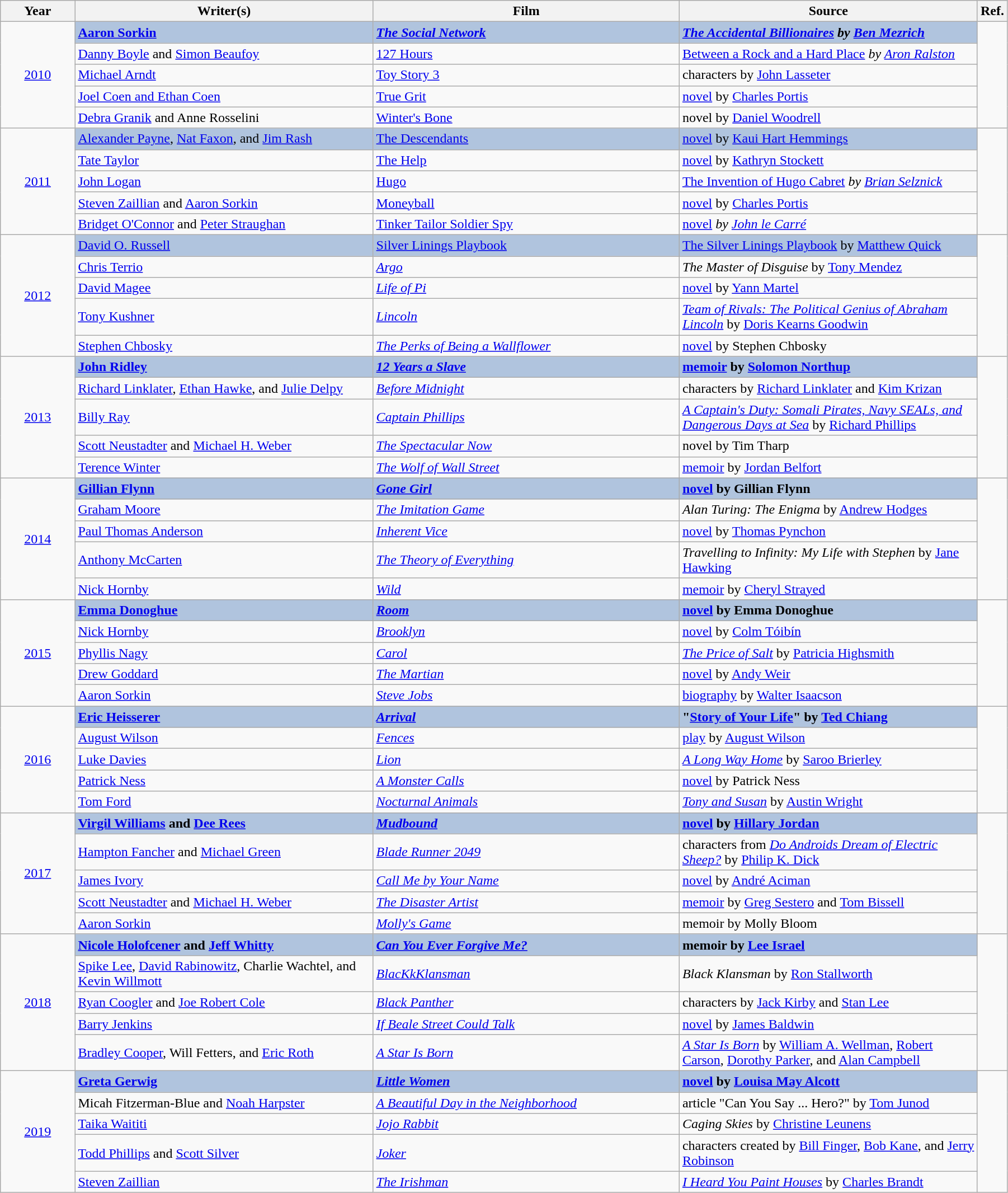<table class="wikitable" width="95%" cellpadding="5">
<tr>
<th width="100"><strong>Year</strong></th>
<th width="450"><strong>Writer(s)</strong></th>
<th width="450"><strong>Film</strong></th>
<th width="450"><strong>Source</strong></th>
<th>Ref.</th>
</tr>
<tr>
<td rowspan="5" style="text-align:center;"><a href='#'>2010</a></td>
<td style="background:#B0C4DE;"><strong><a href='#'>Aaron Sorkin</a></strong></td>
<td style="background:#B0C4DE;"><strong><em><a href='#'>The Social Network</a></em></strong></td>
<td style="background:#B0C4DE;"><strong><em><a href='#'>The Accidental Billionaires</a><em> by <a href='#'>Ben Mezrich</a><strong></td>
<td rowspan="5"></td>
</tr>
<tr>
<td><a href='#'>Danny Boyle</a> and <a href='#'>Simon Beaufoy</a></td>
<td></em><a href='#'>127 Hours</a><em></td>
<td></em><a href='#'>Between a Rock and a Hard Place</a><em> by <a href='#'>Aron Ralston</a></td>
</tr>
<tr>
<td><a href='#'>Michael Arndt</a></td>
<td></em><a href='#'>Toy Story 3</a><em></td>
<td>characters by <a href='#'>John Lasseter</a></td>
</tr>
<tr>
<td><a href='#'>Joel Coen and Ethan Coen</a></td>
<td></em><a href='#'>True Grit</a><em></td>
<td><a href='#'>novel</a> by <a href='#'>Charles Portis</a></td>
</tr>
<tr>
<td><a href='#'>Debra Granik</a> and Anne Rosselini</td>
<td></em><a href='#'>Winter's Bone</a><em></td>
<td>novel by <a href='#'>Daniel Woodrell</a></td>
</tr>
<tr>
<td rowspan="5" style="text-align:center;"><a href='#'>2011</a></td>
<td style="background:#B0C4DE;"></strong><a href='#'>Alexander Payne</a>, <a href='#'>Nat Faxon</a>, and <a href='#'>Jim Rash</a><strong></td>
<td style="background:#B0C4DE;"></em></strong><a href='#'>The Descendants</a><strong><em></td>
<td style="background:#B0C4DE;"></strong><a href='#'>novel</a> by <a href='#'>Kaui Hart Hemmings</a><strong></td>
<td rowspan="5"></td>
</tr>
<tr>
<td><a href='#'>Tate Taylor</a></td>
<td></em><a href='#'>The Help</a><em></td>
<td><a href='#'>novel</a> by <a href='#'>Kathryn Stockett</a></td>
</tr>
<tr>
<td><a href='#'>John Logan</a></td>
<td></em><a href='#'>Hugo</a><em></td>
<td></em><a href='#'>The Invention of Hugo Cabret</a><em> by <a href='#'>Brian Selznick</a></td>
</tr>
<tr>
<td><a href='#'>Steven Zaillian</a> and <a href='#'>Aaron Sorkin</a></td>
<td></em><a href='#'>Moneyball</a><em></td>
<td><a href='#'>novel</a> by <a href='#'>Charles Portis</a></td>
</tr>
<tr>
<td><a href='#'>Bridget O'Connor</a> and <a href='#'>Peter Straughan</a></td>
<td></em><a href='#'>Tinker Tailor Soldier Spy</a><em></td>
<td></em><a href='#'>novel</a><em> by <a href='#'>John le Carré</a></td>
</tr>
<tr>
<td rowspan="5" style="text-align:center;"><a href='#'>2012</a></td>
<td style="background:#B0C4DE;"></strong><a href='#'>David O. Russell</a><strong></td>
<td style="background:#B0C4DE;"></em></strong><a href='#'>Silver Linings Playbook</a><strong><em></td>
<td style="background:#B0C4DE;"></em></strong><a href='#'>The Silver Linings Playbook</a></em> by <a href='#'>Matthew Quick</a></strong></td>
<td rowspan="5"></td>
</tr>
<tr>
<td><a href='#'>Chris Terrio</a></td>
<td><em><a href='#'>Argo</a></em></td>
<td><em>The Master of Disguise</em> by <a href='#'>Tony Mendez</a></td>
</tr>
<tr>
<td><a href='#'>David Magee</a></td>
<td><em><a href='#'>Life of Pi</a></em></td>
<td><a href='#'>novel</a> by <a href='#'>Yann Martel</a></td>
</tr>
<tr>
<td><a href='#'>Tony Kushner</a></td>
<td><em><a href='#'>Lincoln</a></em></td>
<td><em><a href='#'>Team of Rivals: The Political Genius of Abraham Lincoln</a></em> by <a href='#'>Doris Kearns Goodwin</a></td>
</tr>
<tr>
<td><a href='#'>Stephen Chbosky</a></td>
<td><em><a href='#'>The Perks of Being a Wallflower</a></em></td>
<td><a href='#'>novel</a> by Stephen Chbosky</td>
</tr>
<tr>
<td rowspan="5" style="text-align:center;"><a href='#'>2013</a></td>
<td style="background:#B0C4DE;"><strong><a href='#'>John Ridley</a></strong></td>
<td style="background:#B0C4DE;"><strong><em><a href='#'>12 Years a Slave</a></em></strong></td>
<td style="background:#B0C4DE;"><strong><a href='#'>memoir</a> by <a href='#'>Solomon Northup</a></strong></td>
<td rowspan="5"></td>
</tr>
<tr>
<td><a href='#'>Richard Linklater</a>, <a href='#'>Ethan Hawke</a>, and <a href='#'>Julie Delpy</a></td>
<td><em><a href='#'>Before Midnight</a></em></td>
<td>characters by <a href='#'>Richard Linklater</a> and <a href='#'>Kim Krizan</a></td>
</tr>
<tr>
<td><a href='#'>Billy Ray</a></td>
<td><em><a href='#'>Captain Phillips</a></em></td>
<td><em><a href='#'>A Captain's Duty: Somali Pirates, Navy SEALs, and Dangerous Days at Sea</a></em> by <a href='#'>Richard Phillips</a></td>
</tr>
<tr>
<td><a href='#'>Scott Neustadter</a> and <a href='#'>Michael H. Weber</a></td>
<td><em><a href='#'>The Spectacular Now</a></em></td>
<td>novel by Tim Tharp</td>
</tr>
<tr>
<td><a href='#'>Terence Winter</a></td>
<td><em><a href='#'>The Wolf of Wall Street</a></em></td>
<td><a href='#'>memoir</a> by <a href='#'>Jordan Belfort</a></td>
</tr>
<tr>
<td rowspan="5" style="text-align:center;"><a href='#'>2014</a></td>
<td style="background:#B0C4DE;"><strong><a href='#'>Gillian Flynn</a></strong></td>
<td style="background:#B0C4DE;"><strong><em><a href='#'>Gone Girl</a></em></strong></td>
<td style="background:#B0C4DE;"><strong><a href='#'>novel</a> by Gillian Flynn</strong></td>
<td rowspan="5"></td>
</tr>
<tr>
<td><a href='#'>Graham Moore</a></td>
<td><em><a href='#'>The Imitation Game</a></em></td>
<td><em>Alan Turing: The Enigma</em> by <a href='#'>Andrew Hodges</a></td>
</tr>
<tr>
<td><a href='#'>Paul Thomas Anderson</a></td>
<td><em><a href='#'>Inherent Vice</a></em></td>
<td><a href='#'>novel</a> by <a href='#'>Thomas Pynchon</a></td>
</tr>
<tr>
<td><a href='#'>Anthony McCarten</a></td>
<td><em><a href='#'>The Theory of Everything</a></em></td>
<td><em>Travelling to Infinity: My Life with Stephen</em> by <a href='#'>Jane Hawking</a></td>
</tr>
<tr>
<td><a href='#'>Nick Hornby</a></td>
<td><em><a href='#'>Wild</a></em></td>
<td><a href='#'>memoir</a> by <a href='#'>Cheryl Strayed</a></td>
</tr>
<tr>
<td rowspan="5" style="text-align:center;"><a href='#'>2015</a></td>
<td style="background:#B0C4DE;"><strong><a href='#'>Emma Donoghue</a></strong></td>
<td style="background:#B0C4DE;"><strong><em><a href='#'>Room</a></em></strong></td>
<td style="background:#B0C4DE;"><strong><a href='#'>novel</a> by Emma Donoghue</strong></td>
<td rowspan="5"></td>
</tr>
<tr>
<td><a href='#'>Nick Hornby</a></td>
<td><em><a href='#'>Brooklyn</a></em></td>
<td><a href='#'>novel</a> by <a href='#'>Colm Tóibín</a></td>
</tr>
<tr>
<td><a href='#'>Phyllis Nagy</a></td>
<td><em><a href='#'>Carol</a></em></td>
<td><em><a href='#'>The Price of Salt</a></em> by <a href='#'>Patricia Highsmith</a></td>
</tr>
<tr>
<td><a href='#'>Drew Goddard</a></td>
<td><em><a href='#'>The Martian</a></em></td>
<td><a href='#'>novel</a> by <a href='#'>Andy Weir</a></td>
</tr>
<tr>
<td><a href='#'>Aaron Sorkin</a></td>
<td><em><a href='#'>Steve Jobs</a></em></td>
<td><a href='#'>biography</a> by <a href='#'>Walter Isaacson</a></td>
</tr>
<tr>
<td rowspan="5" style="text-align:center;"><a href='#'>2016</a></td>
<td style="background:#B0C4DE;"><strong><a href='#'>Eric Heisserer</a></strong></td>
<td style="background:#B0C4DE;"><strong><em><a href='#'>Arrival</a></em></strong></td>
<td style="background:#B0C4DE;"><strong>"<a href='#'>Story of Your Life</a>" by <a href='#'>Ted Chiang</a></strong></td>
<td rowspan="5"></td>
</tr>
<tr>
<td><a href='#'>August Wilson</a></td>
<td><em><a href='#'>Fences</a></em></td>
<td><a href='#'>play</a> by <a href='#'>August Wilson</a></td>
</tr>
<tr>
<td><a href='#'>Luke Davies</a></td>
<td><em><a href='#'>Lion</a></em></td>
<td><em><a href='#'>A Long Way Home</a></em> by <a href='#'>Saroo Brierley</a></td>
</tr>
<tr>
<td><a href='#'>Patrick Ness</a></td>
<td><em><a href='#'>A Monster Calls</a></em></td>
<td><a href='#'>novel</a> by Patrick Ness</td>
</tr>
<tr>
<td><a href='#'>Tom Ford</a></td>
<td><em><a href='#'>Nocturnal Animals</a></em></td>
<td><em><a href='#'>Tony and Susan</a></em> by <a href='#'>Austin Wright</a></td>
</tr>
<tr>
<td rowspan="5" style="text-align:center;"><a href='#'>2017</a></td>
<td style="background:#B0C4DE;"><strong><a href='#'>Virgil Williams</a> and <a href='#'>Dee Rees</a></strong></td>
<td style="background:#B0C4DE;"><strong><em><a href='#'>Mudbound</a></em></strong></td>
<td style="background:#B0C4DE;"><strong><a href='#'>novel</a> by <a href='#'>Hillary Jordan</a></strong></td>
<td rowspan="5"></td>
</tr>
<tr>
<td><a href='#'>Hampton Fancher</a> and <a href='#'>Michael Green</a></td>
<td><em><a href='#'>Blade Runner 2049</a></em></td>
<td>characters from <em><a href='#'>Do Androids Dream of Electric Sheep?</a></em> by <a href='#'>Philip K. Dick</a></td>
</tr>
<tr>
<td><a href='#'>James Ivory</a></td>
<td><em><a href='#'>Call Me by Your Name</a></em></td>
<td><a href='#'>novel</a> by <a href='#'>André Aciman</a></td>
</tr>
<tr>
<td><a href='#'>Scott Neustadter</a> and <a href='#'>Michael H. Weber</a></td>
<td><em><a href='#'>The Disaster Artist</a></em></td>
<td><a href='#'>memoir</a> by <a href='#'>Greg Sestero</a> and <a href='#'>Tom Bissell</a></td>
</tr>
<tr>
<td><a href='#'>Aaron Sorkin</a></td>
<td><em><a href='#'>Molly's Game</a></em></td>
<td>memoir by Molly Bloom</td>
</tr>
<tr>
<td rowspan="5" style="text-align:center;"><a href='#'>2018</a></td>
<td style="background:#B0C4DE;"><strong><a href='#'>Nicole Holofcener</a> and <a href='#'>Jeff Whitty</a></strong></td>
<td style="background:#B0C4DE;"><strong><em><a href='#'>Can You Ever Forgive Me?</a></em></strong></td>
<td style="background:#B0C4DE;"><strong>memoir by <a href='#'>Lee Israel</a></strong></td>
<td rowspan="5"></td>
</tr>
<tr>
<td><a href='#'>Spike Lee</a>, <a href='#'>David Rabinowitz</a>, Charlie Wachtel, and <a href='#'>Kevin Willmott</a></td>
<td><em><a href='#'>BlacKkKlansman</a></em></td>
<td><em>Black Klansman</em> by <a href='#'>Ron Stallworth</a></td>
</tr>
<tr>
<td><a href='#'>Ryan Coogler</a> and <a href='#'>Joe Robert Cole</a></td>
<td><em><a href='#'>Black Panther</a></em></td>
<td>characters by <a href='#'>Jack Kirby</a> and <a href='#'>Stan Lee</a></td>
</tr>
<tr>
<td><a href='#'>Barry Jenkins</a></td>
<td><em><a href='#'>If Beale Street Could Talk</a></em></td>
<td><a href='#'>novel</a> by <a href='#'>James Baldwin</a></td>
</tr>
<tr>
<td><a href='#'>Bradley Cooper</a>, Will Fetters, and <a href='#'>Eric Roth</a></td>
<td><em><a href='#'>A Star Is Born</a></em></td>
<td><em><a href='#'>A Star Is Born</a></em> by <a href='#'>William A. Wellman</a>, <a href='#'>Robert Carson</a>, <a href='#'>Dorothy Parker</a>, and <a href='#'>Alan Campbell</a></td>
</tr>
<tr>
<td rowspan="5" style="text-align:center;"><a href='#'>2019</a></td>
<td style="background:#B0C4DE;"><strong><a href='#'>Greta Gerwig</a></strong></td>
<td style="background:#B0C4DE;"><strong><em><a href='#'>Little Women</a></em></strong></td>
<td style="background:#B0C4DE;"><strong><a href='#'>novel</a> by <a href='#'>Louisa May Alcott</a></strong></td>
<td rowspan="5"></td>
</tr>
<tr>
<td>Micah Fitzerman-Blue and <a href='#'>Noah Harpster</a></td>
<td><em><a href='#'>A Beautiful Day in the Neighborhood</a></em></td>
<td>article "Can You Say ... Hero?" by <a href='#'>Tom Junod</a></td>
</tr>
<tr>
<td><a href='#'>Taika Waititi</a></td>
<td><em><a href='#'>Jojo Rabbit</a></em></td>
<td><em>Caging Skies</em> by <a href='#'>Christine Leunens</a></td>
</tr>
<tr>
<td><a href='#'>Todd Phillips</a> and <a href='#'>Scott Silver</a></td>
<td><em><a href='#'>Joker</a></em></td>
<td>characters created by <a href='#'>Bill Finger</a>, <a href='#'>Bob Kane</a>, and <a href='#'>Jerry Robinson</a></td>
</tr>
<tr>
<td><a href='#'>Steven Zaillian</a></td>
<td><em><a href='#'>The Irishman</a></em></td>
<td><em><a href='#'>I Heard You Paint Houses</a></em> by <a href='#'>Charles Brandt</a></td>
</tr>
</table>
